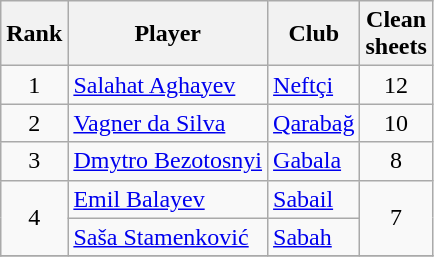<table class="wikitable sortable" style="text-align:center">
<tr>
<th>Rank</th>
<th>Player</th>
<th>Club</th>
<th>Clean<br> sheets</th>
</tr>
<tr>
<td rowspan="1">1</td>
<td align="left"> <a href='#'>Salahat Aghayev</a></td>
<td align="left"><a href='#'>Neftçi</a></td>
<td rowspan="1">12</td>
</tr>
<tr>
<td rowspan="1">2</td>
<td align="left"> <a href='#'>Vagner da Silva</a></td>
<td align="left"><a href='#'>Qarabağ</a></td>
<td rowspan="1">10</td>
</tr>
<tr>
<td rowspan="1">3</td>
<td align="left"> <a href='#'>Dmytro Bezotosnyi</a></td>
<td align="left"><a href='#'>Gabala</a></td>
<td rowspan="1">8</td>
</tr>
<tr>
<td rowspan="2">4</td>
<td align="left"> <a href='#'>Emil Balayev</a></td>
<td align="left"><a href='#'>Sabail</a></td>
<td rowspan="2">7</td>
</tr>
<tr>
<td align="left"> <a href='#'>Saša Stamenković</a></td>
<td align="left"><a href='#'>Sabah</a></td>
</tr>
<tr>
</tr>
</table>
